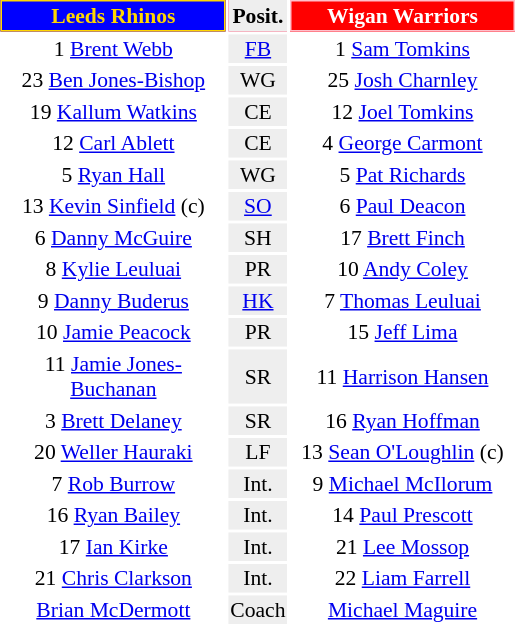<table align=right style="font-size:90%; margin-left:1em">
<tr bgcolor=#FF0033>
<th align="centre" width="146" style="border: 1px solid gold; background: blue; color: gold">Leeds Rhinos</th>
<th align="center" style="background: #eeeeee; color: black">Posit.</th>
<th align="centre" width="146" style="border: 1px solid #FFC0CB; background: red; color: white">Wigan Warriors</th>
</tr>
<tr>
<td align="center">1 <a href='#'>Brent Webb</a></td>
<td align="center" style="background: #eeeeee"><a href='#'>FB</a></td>
<td align="center">1 <a href='#'>Sam Tomkins</a></td>
</tr>
<tr>
<td align="center">23 <a href='#'>Ben Jones-Bishop</a></td>
<td align="center" style="background: #eeeeee">WG</td>
<td align="center">25 <a href='#'>Josh Charnley</a></td>
</tr>
<tr>
<td align="center">19 <a href='#'>Kallum Watkins</a></td>
<td align="center" style="background: #eeeeee">CE</td>
<td align="center">12 <a href='#'>Joel Tomkins</a></td>
</tr>
<tr>
<td align="center">12 <a href='#'>Carl Ablett</a></td>
<td align="center" style="background: #eeeeee">CE</td>
<td align="center">4 <a href='#'>George Carmont</a></td>
</tr>
<tr>
<td align="center">5 <a href='#'>Ryan Hall</a></td>
<td align="center" style="background: #eeeeee">WG</td>
<td align="center">5 <a href='#'>Pat Richards</a></td>
</tr>
<tr>
<td align="center">13 <a href='#'>Kevin Sinfield</a> (c)</td>
<td align="center" style="background: #eeeeee"><a href='#'>SO</a></td>
<td align="center">6 <a href='#'>Paul Deacon</a></td>
</tr>
<tr>
<td align="center">6 <a href='#'>Danny McGuire</a></td>
<td align="center" style="background: #eeeeee">SH</td>
<td align="center">17 <a href='#'>Brett Finch</a></td>
</tr>
<tr>
<td align="center">8 <a href='#'>Kylie Leuluai</a></td>
<td align="center" style="background: #eeeeee">PR</td>
<td align="center">10 <a href='#'>Andy Coley</a></td>
</tr>
<tr>
<td align="center">9 <a href='#'>Danny Buderus</a></td>
<td align="center" style="background: #eeeeee"><a href='#'>HK</a></td>
<td align="center">7 <a href='#'>Thomas Leuluai</a></td>
</tr>
<tr>
<td align="center">10 <a href='#'>Jamie Peacock</a></td>
<td align="center" style="background: #eeeeee">PR</td>
<td align="center">15 <a href='#'>Jeff Lima</a></td>
</tr>
<tr>
<td align="center">11 <a href='#'>Jamie Jones-Buchanan</a></td>
<td align="center" style="background: #eeeeee">SR</td>
<td align="center">11 <a href='#'>Harrison Hansen</a></td>
</tr>
<tr>
<td align="center">3 <a href='#'>Brett Delaney</a></td>
<td align="center" style="background: #eeeeee">SR</td>
<td align="center">16 <a href='#'>Ryan Hoffman</a></td>
</tr>
<tr>
<td align="center">20 <a href='#'>Weller Hauraki</a></td>
<td align="center" style="background: #eeeeee">LF</td>
<td align="center">13  <a href='#'>Sean O'Loughlin</a> (c)</td>
</tr>
<tr>
<td align="center">7 <a href='#'>Rob Burrow</a></td>
<td align="center" style="background: #eeeeee">Int.</td>
<td align="center">9 <a href='#'>Michael McIlorum</a></td>
</tr>
<tr>
<td align="center">16 <a href='#'>Ryan Bailey</a></td>
<td align="center" style="background: #eeeeee">Int.</td>
<td align="center">14 <a href='#'>Paul Prescott</a></td>
</tr>
<tr>
<td align="center">17 <a href='#'>Ian Kirke</a></td>
<td align="center" style="background: #eeeeee">Int.</td>
<td align="center">21 <a href='#'>Lee Mossop</a></td>
</tr>
<tr>
<td align="center">21 <a href='#'>Chris Clarkson</a></td>
<td align="center" style="background: #eeeeee">Int.</td>
<td align="center">22 <a href='#'>Liam Farrell</a></td>
</tr>
<tr>
<td align="center"><a href='#'>Brian McDermott</a></td>
<td align="center" style="background: #eeeeee">Coach</td>
<td align="center"><a href='#'>Michael Maguire</a></td>
</tr>
</table>
